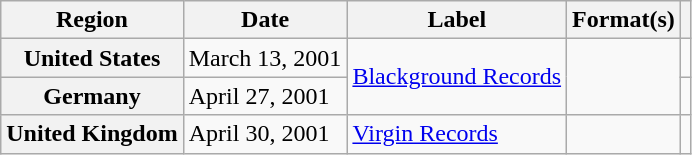<table class="wikitable plainrowheaders">
<tr>
<th scope="col">Region</th>
<th scope="col">Date</th>
<th scope="col">Label</th>
<th scope="col">Format(s)</th>
<th scope="col"></th>
</tr>
<tr>
<th scope="row">United States</th>
<td>March 13, 2001</td>
<td rowspan="2"><a href='#'>Blackground Records</a></td>
<td rowspan="2"></td>
<td align="center"></td>
</tr>
<tr>
<th scope="row">Germany</th>
<td>April 27, 2001</td>
<td align="center"></td>
</tr>
<tr>
<th scope="row">United Kingdom</th>
<td>April 30, 2001</td>
<td><a href='#'>Virgin Records</a></td>
<td></td>
<td align="center"></td>
</tr>
</table>
